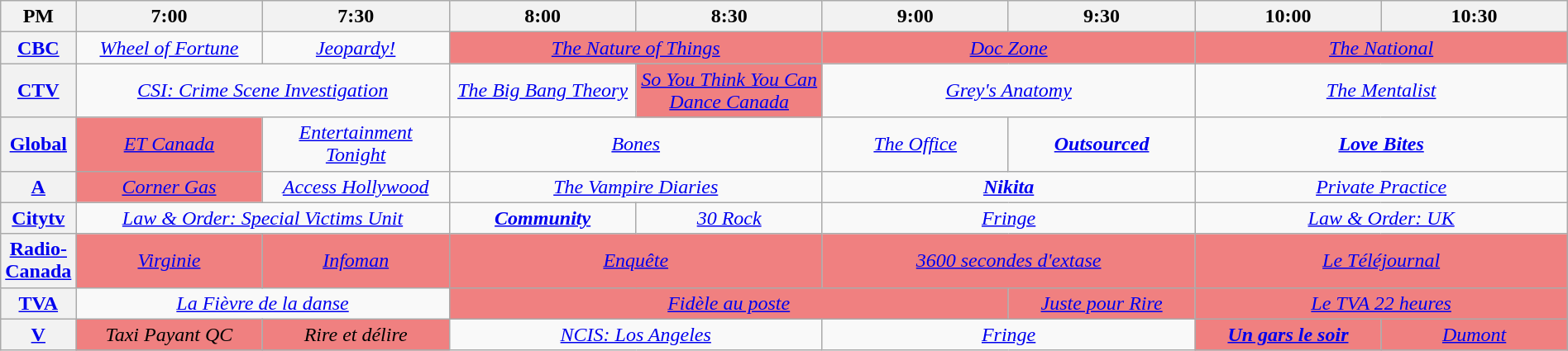<table class="wikitable" width="100%">
<tr>
<th width="4%">PM</th>
<th width="12%">7:00</th>
<th width="12%">7:30</th>
<th width="12%">8:00</th>
<th width="12%">8:30</th>
<th width="12%">9:00</th>
<th width="12%">9:30</th>
<th width="12%">10:00</th>
<th width="12%">10:30</th>
</tr>
<tr align="center">
<th><a href='#'>CBC</a></th>
<td colspan="1" align=center><em><a href='#'>Wheel of Fortune</a></em></td>
<td colspan="1" align=center><em><a href='#'>Jeopardy!</a></em></td>
<td colspan="2" align=center bgcolor="#F08080"><em><a href='#'>The Nature of Things</a></em></td>
<td colspan="2" align=center bgcolor="#F08080"><em><a href='#'>Doc Zone</a></em></td>
<td colspan="2" align=center bgcolor="#F08080"><em><a href='#'>The National</a></em></td>
</tr>
<tr align="center">
<th><a href='#'>CTV</a></th>
<td colspan="2" align=center><em><a href='#'>CSI: Crime Scene Investigation</a></em></td>
<td colspan="1" align=center><em><a href='#'>The Big Bang Theory</a></em></td>
<td colspan="1" align=center bgcolor="#F08080"><em><a href='#'>So You Think You Can Dance Canada</a></em></td>
<td colspan="2" align=center><em><a href='#'>Grey's Anatomy</a></em></td>
<td colspan="2" align=center><em><a href='#'>The Mentalist</a></em></td>
</tr>
<tr align="center">
<th><a href='#'>Global</a></th>
<td colspan="1" align=center bgcolor="#F08080"><em><a href='#'>ET Canada</a></em></td>
<td colspan="1" align=center><em><a href='#'>Entertainment Tonight</a></em></td>
<td colspan="2" align=center><em><a href='#'>Bones</a></em></td>
<td colspan="1" align=center><em><a href='#'>The Office</a></em></td>
<td colspan="1" align=center><strong><em><a href='#'>Outsourced</a></em></strong></td>
<td colspan="2" align=center><strong><em><a href='#'>Love Bites</a></em></strong></td>
</tr>
<tr align="center">
<th><a href='#'>A</a></th>
<td colspan="1"  bgcolor="#F08080"><em><a href='#'>Corner Gas</a></em></td>
<td colspan="1"><em><a href='#'>Access Hollywood</a></em></td>
<td colspan="2"><em><a href='#'>The Vampire Diaries</a></em></td>
<td colspan="2"><strong><em><a href='#'>Nikita</a></em></strong></td>
<td colspan="2"><em><a href='#'>Private Practice</a></em></td>
</tr>
<tr align="center">
<th><a href='#'>Citytv</a></th>
<td colspan="2" align=center><em><a href='#'>Law & Order: Special Victims Unit</a></em></td>
<td colspan="1" align=center><strong><em><a href='#'>Community</a></em></strong></td>
<td colspan="1" align=center><em><a href='#'>30 Rock</a></em></td>
<td colspan="2" align=center><em><a href='#'>Fringe</a></em></td>
<td colspan="2" align=center><em><a href='#'>Law & Order: UK</a></em></td>
</tr>
<tr align="center">
<th><a href='#'>Radio-Canada</a></th>
<td align=center bgcolor="#F08080"><em><a href='#'>Virginie</a></em></td>
<td align=center bgcolor="#F08080"><em><a href='#'>Infoman</a></em></td>
<td colspan="2" align=center bgcolor="#F08080"><em><a href='#'>Enquête</a></em></td>
<td colspan="2" align=center bgcolor="#F08080"><em><a href='#'>3600 secondes d'extase</a></em></td>
<td colspan="2" align=center bgcolor="#F08080"><em><a href='#'>Le Téléjournal</a></em></td>
</tr>
<tr align="center">
<th><a href='#'>TVA</a></th>
<td colspan="2" align=center><em><a href='#'>La Fièvre de la danse</a></em></td>
<td colspan="3" align=center bgcolor="#F08080"><em><a href='#'>Fidèle au poste</a></em></td>
<td align=center bgcolor="#F08080"><em><a href='#'>Juste pour Rire</a></em></td>
<td colspan="2" align=center bgcolor="#F08080"><em><a href='#'>Le TVA 22 heures</a></em></td>
</tr>
<tr align="center">
<th><a href='#'>V</a></th>
<td colspan="1" align=center bgcolor="#F08080"><em>Taxi Payant QC</em></td>
<td colspan="1" align=center bgcolor="#F08080"><em>Rire et délire</em></td>
<td colspan="2" align=center><em><a href='#'>NCIS: Los Angeles</a></em></td>
<td colspan="2" align=center><em><a href='#'>Fringe</a></em></td>
<td colspan="1" align=center bgcolor="#F08080"><strong><em><a href='#'>Un gars le soir</a></em></strong></td>
<td colspan="1" align=center bgcolor="#F08080"><em><a href='#'>Dumont</a></em></td>
</tr>
</table>
